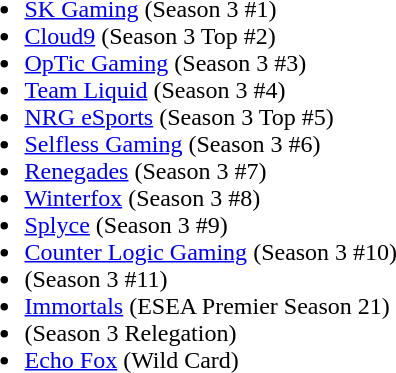<table cellspacing="20">
<tr>
<td valign="top" width="1000px"><br><ul><li><a href='#'>SK Gaming</a> (Season 3 #1)</li><li><a href='#'>Cloud9</a> (Season 3 Top #2)</li><li><a href='#'>OpTic Gaming</a> (Season 3 #3)</li><li><a href='#'>Team Liquid</a> (Season 3 #4)</li><li><a href='#'>NRG eSports</a> (Season 3 Top #5)</li><li><a href='#'>Selfless Gaming</a> (Season 3 #6)</li><li><a href='#'>Renegades</a> (Season 3 #7)</li><li><a href='#'>Winterfox</a> (Season 3 #8)</li><li><a href='#'>Splyce</a> (Season 3 #9)</li><li><a href='#'>Counter Logic Gaming</a> (Season 3 #10)</li><li> (Season 3 #11)</li><li><a href='#'>Immortals</a> (ESEA Premier Season 21)</li><li> (Season 3 Relegation)</li><li><a href='#'>Echo Fox</a> (Wild Card)</li></ul></td>
</tr>
<tr>
</tr>
</table>
